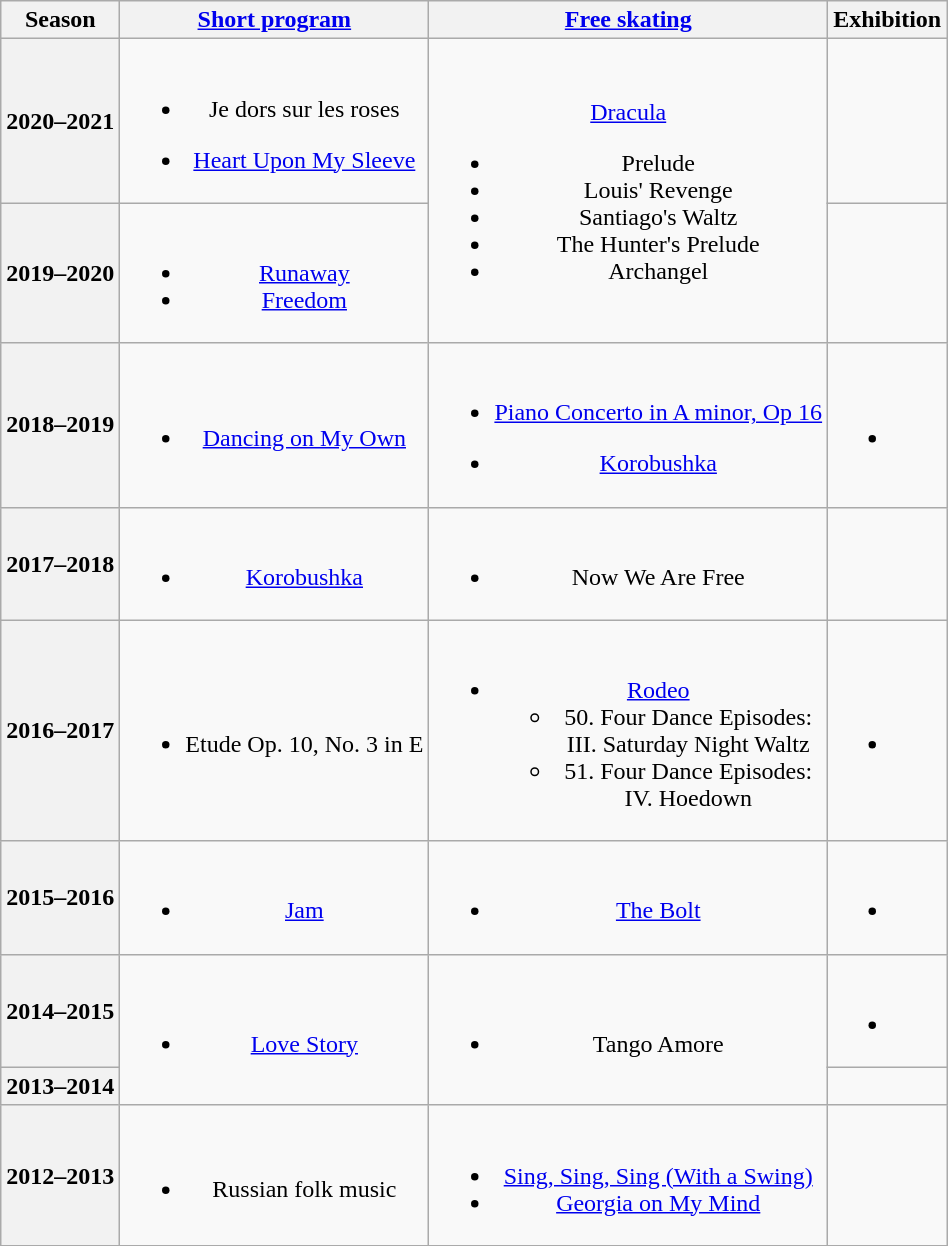<table class=wikitable style=text-align:center>
<tr>
<th>Season</th>
<th><a href='#'>Short program</a></th>
<th><a href='#'>Free skating</a></th>
<th>Exhibition</th>
</tr>
<tr>
<th>2020–2021 <br> </th>
<td><br><ul><li>Je dors sur les roses<br></li></ul><ul><li><a href='#'>Heart Upon My Sleeve</a> <br> </li></ul></td>
<td rowspan=2><br><a href='#'>Dracula</a><ul><li>Prelude <br> </li><li>Louis' Revenge</li><li>Santiago's Waltz <br> </li><li>The Hunter's Prelude <br> </li><li>Archangel <br> </li></ul></td>
<td></td>
</tr>
<tr>
<th>2019–2020 <br> </th>
<td><br><ul><li><a href='#'>Runaway</a> <br> </li><li><a href='#'>Freedom</a> <br> </li></ul></td>
<td></td>
</tr>
<tr>
<th>2018–2019 <br></th>
<td><br><ul><li><a href='#'>Dancing on My Own</a> <br></li></ul></td>
<td><br><ul><li><a href='#'>Piano Concerto in A minor, Op 16</a> <br> </li></ul><ul><li><a href='#'>Korobushka</a> <br> </li></ul></td>
<td><br><ul><li></li></ul></td>
</tr>
<tr>
<th>2017–2018 <br> </th>
<td><br><ul><li><a href='#'>Korobushka</a> <br></li></ul></td>
<td><br><ul><li>Now We Are Free <br></li></ul></td>
<td></td>
</tr>
<tr>
<th>2016–2017 <br> </th>
<td><br><ul><li>Etude Op. 10, No. 3 in E <br></li></ul></td>
<td><br><ul><li><a href='#'>Rodeo</a> <br><ul><li>50. Four Dance Episodes:<br> III. Saturday Night Waltz</li><li>51. Four Dance Episodes:<br> IV. Hoedown</li></ul></li></ul></td>
<td><br><ul><li></li></ul></td>
</tr>
<tr>
<th>2015–2016 <br> </th>
<td><br><ul><li><a href='#'>Jam</a> <br></li></ul></td>
<td><br><ul><li><a href='#'>The Bolt</a> <br></li></ul></td>
<td><br><ul><li></li></ul></td>
</tr>
<tr>
<th>2014–2015</th>
<td rowspan=2><br><ul><li><a href='#'>Love Story</a> <br></li></ul></td>
<td rowspan=2><br><ul><li>Tango Amore <br></li></ul></td>
<td><br><ul><li></li></ul></td>
</tr>
<tr>
<th>2013–2014</th>
<td></td>
</tr>
<tr>
<th>2012–2013</th>
<td><br><ul><li>Russian folk music <br></li></ul></td>
<td><br><ul><li><a href='#'>Sing, Sing, Sing (With a Swing)</a> <br></li><li><a href='#'>Georgia on My Mind</a> <br></li></ul></td>
<td></td>
</tr>
</table>
